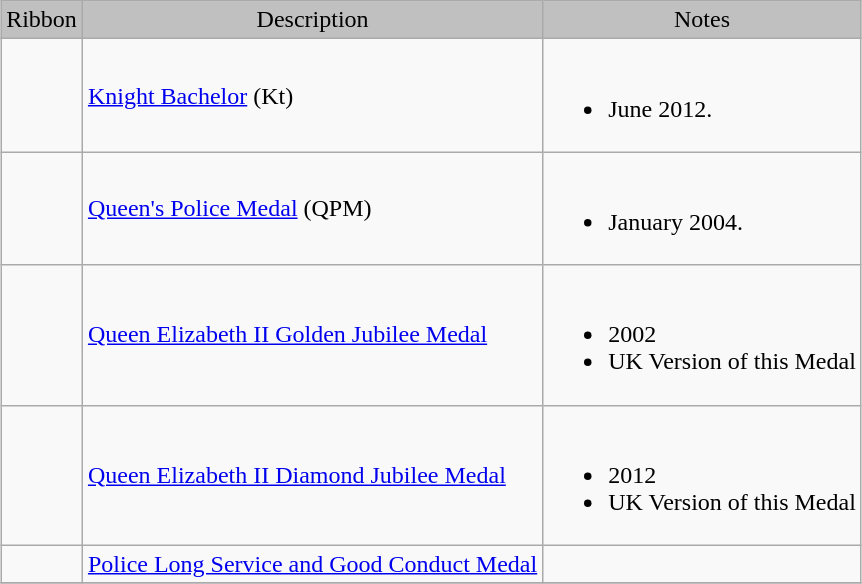<table class="wikitable" style="margin:1em auto;">
<tr style="background:silver;" align="center">
<td>Ribbon</td>
<td>Description</td>
<td>Notes</td>
</tr>
<tr>
<td></td>
<td><a href='#'>Knight Bachelor</a> (Kt)</td>
<td><br><ul><li>June 2012.</li></ul></td>
</tr>
<tr>
<td></td>
<td><a href='#'>Queen's Police Medal</a> (QPM)</td>
<td><br><ul><li>January 2004.</li></ul></td>
</tr>
<tr>
<td></td>
<td><a href='#'>Queen Elizabeth II Golden Jubilee Medal</a></td>
<td><br><ul><li>2002</li><li>UK Version of this Medal</li></ul></td>
</tr>
<tr>
<td></td>
<td><a href='#'>Queen Elizabeth II Diamond Jubilee Medal</a></td>
<td><br><ul><li>2012</li><li>UK Version of this Medal</li></ul></td>
</tr>
<tr>
<td></td>
<td><a href='#'>Police Long Service and Good Conduct Medal</a></td>
<td></td>
</tr>
<tr>
</tr>
</table>
